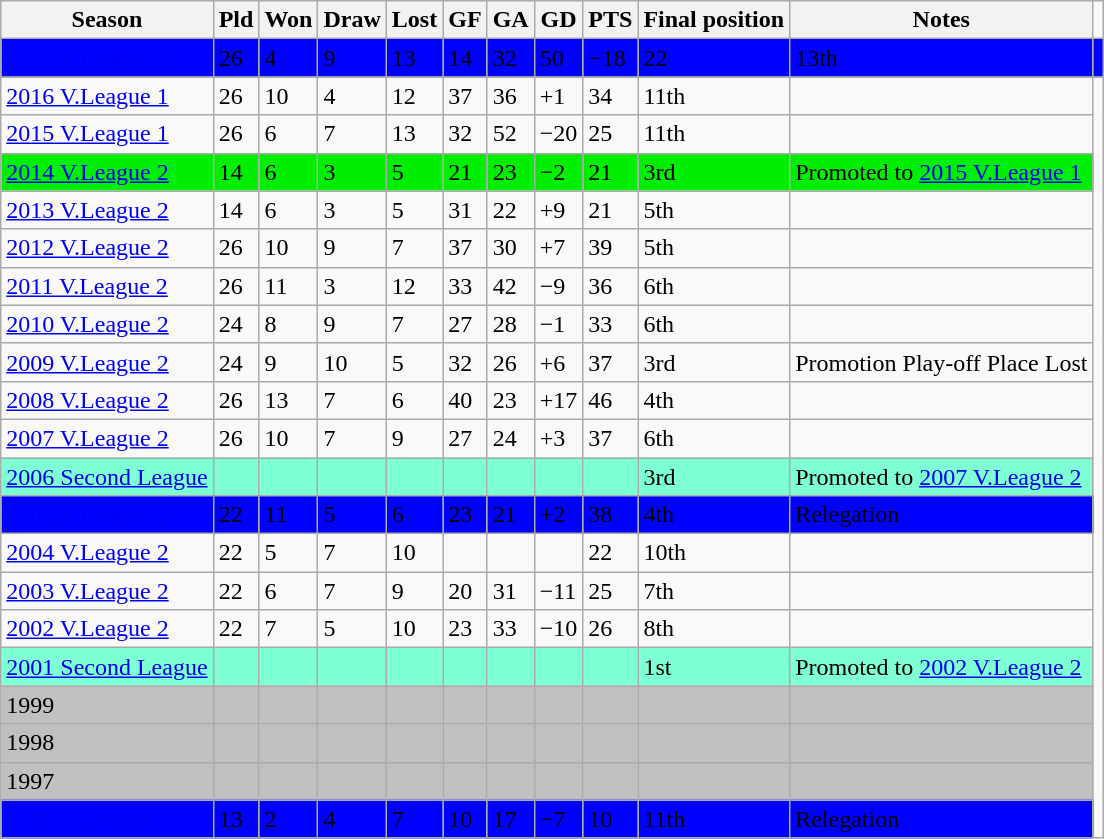<table class="wikitable">
<tr>
<th>Season</th>
<th>Pld</th>
<th>Won</th>
<th>Draw</th>
<th>Lost</th>
<th>GF</th>
<th>GA</th>
<th>GD</th>
<th>PTS</th>
<th>Final position</th>
<th>Notes</th>
</tr>
<tr bgcolor=blue>
<td><a href='#'>2018 V.League 1</a></td>
<td>26</td>
<td>4</td>
<td>9</td>
<td>13</td>
<td>14</td>
<td>32</td>
<td>50</td>
<td>−18</td>
<td>22</td>
<td>13th</td>
<td></td>
</tr>
<tr>
<td><a href='#'>2016 V.League 1</a></td>
<td>26</td>
<td>10</td>
<td>4</td>
<td>12</td>
<td>37</td>
<td>36</td>
<td>+1</td>
<td>34</td>
<td>11th</td>
<td></td>
</tr>
<tr>
<td><a href='#'>2015 V.League 1</a></td>
<td>26</td>
<td>6</td>
<td>7</td>
<td>13</td>
<td>32</td>
<td>52</td>
<td>−20</td>
<td>25</td>
<td>11th</td>
<td></td>
</tr>
<tr bgcolor=green1>
<td><a href='#'>2014 V.League 2</a></td>
<td>14</td>
<td>6</td>
<td>3</td>
<td>5</td>
<td>21</td>
<td>23</td>
<td>−2</td>
<td>21</td>
<td>3rd</td>
<td>Promoted to <a href='#'>2015 V.League 1</a></td>
</tr>
<tr>
<td><a href='#'>2013 V.League 2</a></td>
<td>14</td>
<td>6</td>
<td>3</td>
<td>5</td>
<td>31</td>
<td>22</td>
<td>+9</td>
<td>21</td>
<td>5th</td>
<td></td>
</tr>
<tr>
<td><a href='#'>2012 V.League 2</a></td>
<td>26</td>
<td>10</td>
<td>9</td>
<td>7</td>
<td>37</td>
<td>30</td>
<td>+7</td>
<td>39</td>
<td>5th</td>
<td></td>
</tr>
<tr>
<td><a href='#'>2011 V.League 2</a></td>
<td>26</td>
<td>11</td>
<td>3</td>
<td>12</td>
<td>33</td>
<td>42</td>
<td>−9</td>
<td>36</td>
<td>6th</td>
<td></td>
</tr>
<tr>
<td><a href='#'>2010 V.League 2</a></td>
<td>24</td>
<td>8</td>
<td>9</td>
<td>7</td>
<td>27</td>
<td>28</td>
<td>−1</td>
<td>33</td>
<td>6th</td>
<td></td>
</tr>
<tr>
<td><a href='#'>2009 V.League 2</a></td>
<td>24</td>
<td>9</td>
<td>10</td>
<td>5</td>
<td>32</td>
<td>26</td>
<td>+6</td>
<td>37</td>
<td>3rd</td>
<td>Promotion Play-off Place Lost</td>
</tr>
<tr>
<td><a href='#'>2008 V.League 2</a></td>
<td>26</td>
<td>13</td>
<td>7</td>
<td>6</td>
<td>40</td>
<td>23</td>
<td>+17</td>
<td>46</td>
<td>4th</td>
<td></td>
</tr>
<tr>
<td><a href='#'>2007 V.League 2</a></td>
<td>26</td>
<td>10</td>
<td>7</td>
<td>9</td>
<td>27</td>
<td>24</td>
<td>+3</td>
<td>37</td>
<td>6th</td>
<td></td>
</tr>
<tr bgcolor=#7FFFD4>
<td><a href='#'>2006 Second League</a></td>
<td></td>
<td></td>
<td></td>
<td></td>
<td></td>
<td></td>
<td></td>
<td></td>
<td>3rd</td>
<td>Promoted to <a href='#'>2007 V.League 2</a></td>
</tr>
<tr bgcolor=blue>
<td><a href='#'>2005 V.League 2</a></td>
<td>22</td>
<td>11</td>
<td>5</td>
<td>6</td>
<td>23</td>
<td>21</td>
<td>+2</td>
<td>38</td>
<td>4th</td>
<td>Relegation</td>
</tr>
<tr>
<td><a href='#'>2004 V.League 2</a></td>
<td>22</td>
<td>5</td>
<td>7</td>
<td>10</td>
<td></td>
<td></td>
<td></td>
<td>22</td>
<td>10th</td>
<td></td>
</tr>
<tr>
<td><a href='#'>2003 V.League 2</a></td>
<td>22</td>
<td>6</td>
<td>7</td>
<td>9</td>
<td>20</td>
<td>31</td>
<td>−11</td>
<td>25</td>
<td>7th</td>
<td></td>
</tr>
<tr>
<td><a href='#'>2002 V.League 2</a></td>
<td>22</td>
<td>7</td>
<td>5</td>
<td>10</td>
<td>23</td>
<td>33</td>
<td>−10</td>
<td>26</td>
<td>8th</td>
<td></td>
</tr>
<tr bgcolor=#7FFFD4>
<td><a href='#'>2001 Second League</a></td>
<td></td>
<td></td>
<td></td>
<td></td>
<td></td>
<td></td>
<td></td>
<td></td>
<td>1st</td>
<td>Promoted to <a href='#'>2002 V.League 2</a></td>
</tr>
<tr bgcolor=Silver>
<td>1999</td>
<td></td>
<td></td>
<td></td>
<td></td>
<td></td>
<td></td>
<td></td>
<td></td>
<td></td>
<td></td>
</tr>
<tr bgcolor=Silver>
<td>1998</td>
<td></td>
<td></td>
<td></td>
<td></td>
<td></td>
<td></td>
<td></td>
<td></td>
<td></td>
<td></td>
</tr>
<tr bgcolor=Silver>
<td>1997</td>
<td></td>
<td></td>
<td></td>
<td></td>
<td></td>
<td></td>
<td></td>
<td></td>
<td></td>
<td></td>
</tr>
<tr bgcolor=blue>
<td><a href='#'>1996 V-League</a></td>
<td>13</td>
<td>2</td>
<td>4</td>
<td>7</td>
<td>10</td>
<td>17</td>
<td>−7</td>
<td>10</td>
<td>11th</td>
<td>Relegation</td>
</tr>
</table>
